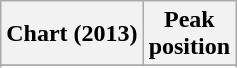<table class="wikitable sortable plainrowheaders" style="text-align:center">
<tr>
<th scope="col">Chart (2013)</th>
<th scope="col">Peak<br>position</th>
</tr>
<tr>
</tr>
<tr>
</tr>
<tr>
</tr>
<tr>
</tr>
<tr>
</tr>
<tr>
</tr>
<tr>
</tr>
<tr>
</tr>
<tr>
</tr>
</table>
